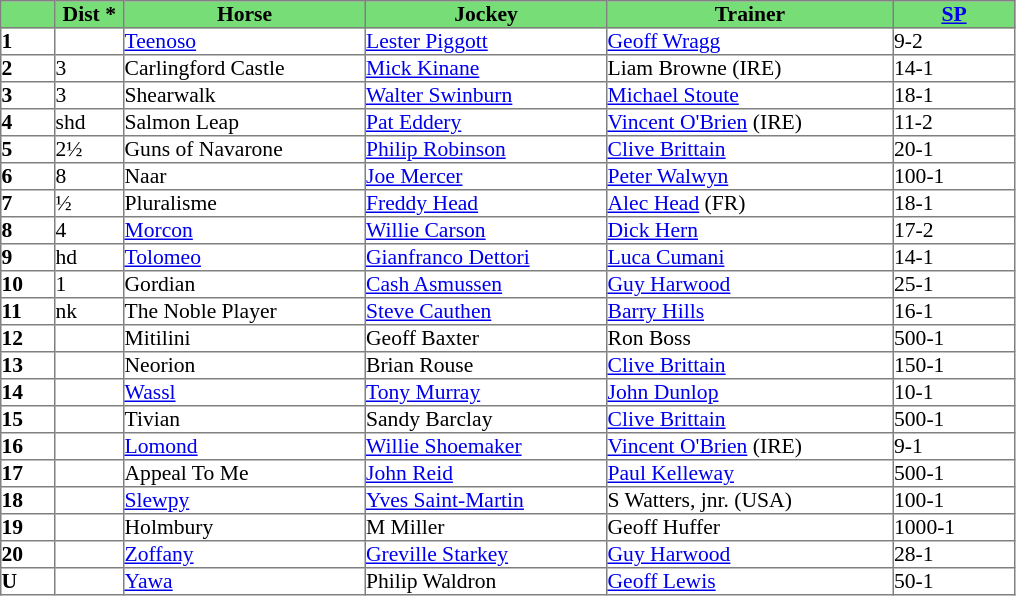<table border="1" cellpadding="0" style="border-collapse: collapse; font-size:90%">
<tr bgcolor="#77dd77" align="center">
<td width="35px"></td>
<td width="45px"><strong>Dist *</strong></td>
<td width="160px"><strong>Horse</strong></td>
<td width="160px"><strong>Jockey</strong></td>
<td width="190px"><strong>Trainer</strong></td>
<td width="80px"><strong><a href='#'>SP</a></strong></td>
</tr>
<tr>
<td><strong>1</strong></td>
<td></td>
<td><a href='#'>Teenoso</a></td>
<td><a href='#'>Lester Piggott</a></td>
<td><a href='#'>Geoff Wragg</a></td>
<td>9-2</td>
</tr>
<tr>
<td><strong>2</strong></td>
<td>3</td>
<td>Carlingford Castle</td>
<td><a href='#'>Mick Kinane</a></td>
<td>Liam Browne (IRE)</td>
<td>14-1</td>
</tr>
<tr>
<td><strong>3</strong></td>
<td>3</td>
<td>Shearwalk</td>
<td><a href='#'>Walter Swinburn</a></td>
<td><a href='#'>Michael Stoute</a></td>
<td>18-1</td>
</tr>
<tr>
<td><strong>4</strong></td>
<td>shd</td>
<td>Salmon Leap</td>
<td><a href='#'>Pat Eddery</a></td>
<td><a href='#'>Vincent O'Brien</a> (IRE)</td>
<td>11-2</td>
</tr>
<tr>
<td><strong>5</strong></td>
<td>2½</td>
<td>Guns of Navarone</td>
<td><a href='#'>Philip Robinson</a></td>
<td><a href='#'>Clive Brittain</a></td>
<td>20-1</td>
</tr>
<tr>
<td><strong>6</strong></td>
<td>8</td>
<td>Naar</td>
<td><a href='#'>Joe Mercer</a></td>
<td><a href='#'>Peter Walwyn</a></td>
<td>100-1</td>
</tr>
<tr>
<td><strong>7</strong></td>
<td>½</td>
<td>Pluralisme</td>
<td><a href='#'>Freddy Head</a></td>
<td><a href='#'>Alec Head</a> (FR)</td>
<td>18-1</td>
</tr>
<tr>
<td><strong>8</strong></td>
<td>4</td>
<td><a href='#'>Morcon</a></td>
<td><a href='#'>Willie Carson</a></td>
<td><a href='#'>Dick Hern</a></td>
<td>17-2</td>
</tr>
<tr>
<td><strong>9</strong></td>
<td>hd</td>
<td><a href='#'>Tolomeo</a></td>
<td><a href='#'>Gianfranco Dettori</a></td>
<td><a href='#'>Luca Cumani</a></td>
<td>14-1</td>
</tr>
<tr>
<td><strong>10</strong></td>
<td>1</td>
<td>Gordian</td>
<td><a href='#'>Cash Asmussen</a></td>
<td><a href='#'>Guy Harwood</a></td>
<td>25-1</td>
</tr>
<tr>
<td><strong>11</strong></td>
<td>nk</td>
<td>The Noble Player</td>
<td><a href='#'>Steve Cauthen</a></td>
<td><a href='#'>Barry Hills</a></td>
<td>16-1</td>
</tr>
<tr>
<td><strong>12</strong></td>
<td></td>
<td>Mitilini</td>
<td>Geoff Baxter</td>
<td>Ron Boss</td>
<td>500-1</td>
</tr>
<tr>
<td><strong>13</strong></td>
<td></td>
<td>Neorion</td>
<td>Brian Rouse</td>
<td><a href='#'>Clive Brittain</a></td>
<td>150-1</td>
</tr>
<tr>
<td><strong>14</strong></td>
<td></td>
<td><a href='#'>Wassl</a></td>
<td><a href='#'>Tony Murray</a></td>
<td><a href='#'>John Dunlop</a></td>
<td>10-1</td>
</tr>
<tr>
<td><strong>15</strong></td>
<td></td>
<td>Tivian</td>
<td>Sandy Barclay</td>
<td><a href='#'>Clive Brittain</a></td>
<td>500-1</td>
</tr>
<tr>
<td><strong>16</strong></td>
<td></td>
<td><a href='#'>Lomond</a></td>
<td><a href='#'>Willie Shoemaker</a></td>
<td><a href='#'>Vincent O'Brien</a> (IRE)</td>
<td>9-1</td>
</tr>
<tr>
<td><strong>17</strong></td>
<td></td>
<td>Appeal To Me</td>
<td><a href='#'>John Reid</a></td>
<td><a href='#'>Paul Kelleway</a></td>
<td>500-1</td>
</tr>
<tr>
<td><strong>18</strong></td>
<td></td>
<td><a href='#'>Slewpy</a></td>
<td><a href='#'>Yves Saint-Martin</a></td>
<td>S Watters, jnr. (USA)</td>
<td>100-1</td>
</tr>
<tr>
<td><strong>19</strong></td>
<td></td>
<td>Holmbury</td>
<td>M Miller</td>
<td>Geoff Huffer</td>
<td>1000-1</td>
</tr>
<tr>
<td><strong>20</strong></td>
<td></td>
<td><a href='#'>Zoffany</a></td>
<td><a href='#'>Greville Starkey</a></td>
<td><a href='#'>Guy Harwood</a></td>
<td>28-1</td>
</tr>
<tr>
<td><strong>U</strong></td>
<td></td>
<td><a href='#'>Yawa</a></td>
<td>Philip Waldron</td>
<td><a href='#'>Geoff Lewis</a></td>
<td>50-1</td>
</tr>
</table>
